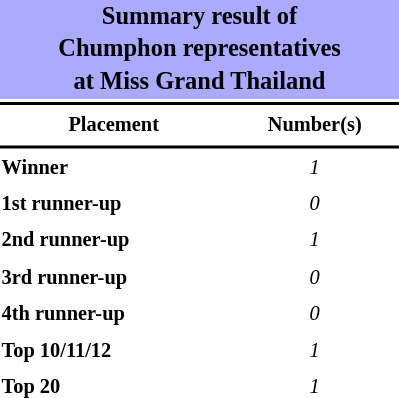<table style="width: 270px; font-size:85%; line-height:1.5em;">
<tr>
<th colspan="2" align="center" style="background:#AAF;"><big>Summary result of<br>Chumphon representatives<br>at Miss Grand Thailand</big></th>
</tr>
<tr>
<td colspan="2" style="background:black"></td>
</tr>
<tr>
<th scope="col">Placement</th>
<th scope="col">Number(s)</th>
</tr>
<tr>
<td colspan="2" style="background:black"></td>
</tr>
<tr>
<td align="left"><strong>Winner</strong></td>
<td align="center"><em>1</em></td>
</tr>
<tr>
<td align="left"><strong>1st runner-up</strong></td>
<td align="center"><em>0</em></td>
</tr>
<tr>
<td align="left"><strong>2nd runner-up</strong></td>
<td align="center"><em>1</em></td>
</tr>
<tr>
<td align="left"><strong>3rd runner-up</strong></td>
<td align="center"><em>0</em></td>
</tr>
<tr>
<td align="left"><strong>4th runner-up</strong></td>
<td align="center"><em>0</em></td>
</tr>
<tr>
<td align="left"><strong>Top 10/11/12</strong></td>
<td align="center"><em>1</em></td>
</tr>
<tr>
<td align="left"><strong>Top 20</strong></td>
<td align="center"><em>1</em></td>
</tr>
</table>
